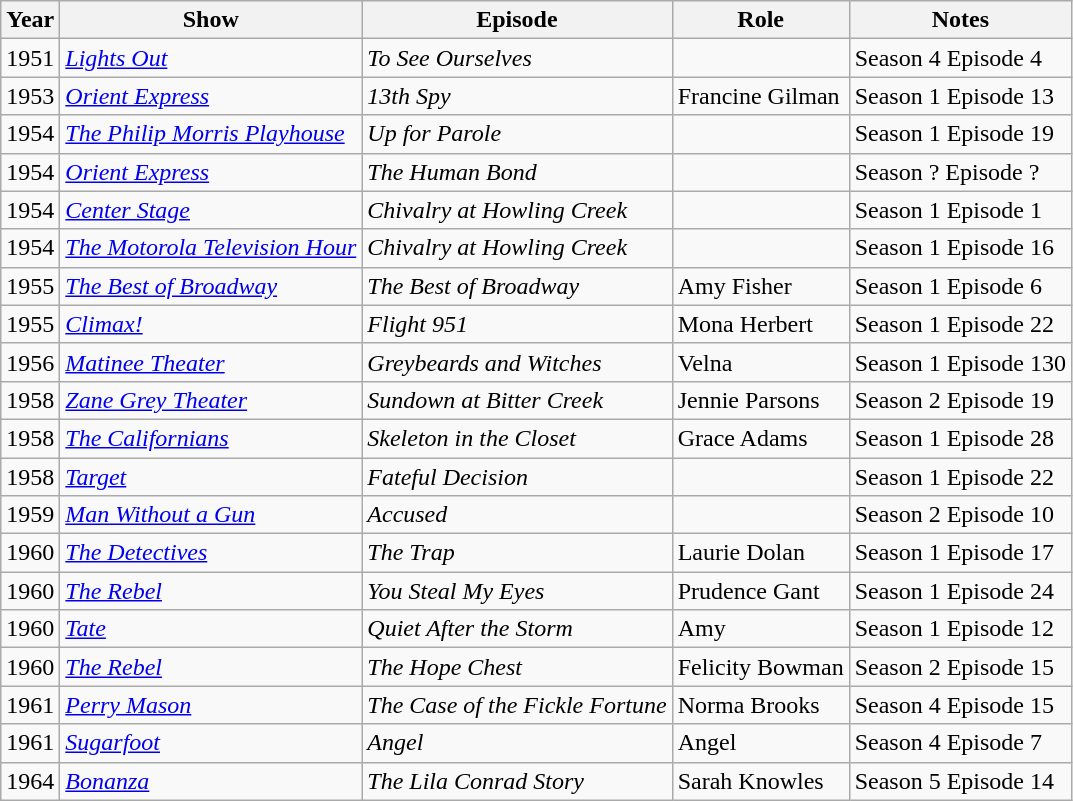<table class="wikitable sortable">
<tr>
<th>Year</th>
<th>Show</th>
<th>Episode</th>
<th>Role</th>
<th>Notes</th>
</tr>
<tr>
<td>1951</td>
<td><em><a href='#'>Lights Out</a></em></td>
<td><em>To See Ourselves</em></td>
<td></td>
<td>Season 4 Episode 4</td>
</tr>
<tr>
<td>1953</td>
<td><em><a href='#'>Orient Express</a></em></td>
<td><em>13th Spy</em></td>
<td>Francine Gilman</td>
<td>Season 1 Episode 13</td>
</tr>
<tr>
<td>1954</td>
<td><em><a href='#'>The Philip Morris Playhouse</a></em></td>
<td><em>Up for Parole</em></td>
<td></td>
<td>Season 1 Episode 19</td>
</tr>
<tr>
<td>1954</td>
<td><em><a href='#'>Orient Express</a></em></td>
<td><em>The Human Bond</em></td>
<td></td>
<td>Season ? Episode ?</td>
</tr>
<tr>
<td>1954</td>
<td><em><a href='#'>Center Stage</a></em></td>
<td><em>Chivalry at Howling Creek</em></td>
<td></td>
<td>Season 1 Episode 1</td>
</tr>
<tr>
<td>1954</td>
<td><em><a href='#'>The Motorola Television Hour</a></em></td>
<td><em>Chivalry at Howling Creek</em></td>
<td></td>
<td>Season 1 Episode 16</td>
</tr>
<tr>
<td>1955</td>
<td><em><a href='#'>The Best of Broadway</a></em></td>
<td><em>The Best of Broadway</em></td>
<td>Amy Fisher</td>
<td>Season 1 Episode 6</td>
</tr>
<tr>
<td>1955</td>
<td><em><a href='#'>Climax!</a></em></td>
<td><em>Flight 951</em></td>
<td>Mona Herbert</td>
<td>Season 1 Episode 22</td>
</tr>
<tr>
<td>1956</td>
<td><em><a href='#'>Matinee Theater</a></em></td>
<td><em>Greybeards and Witches</em></td>
<td>Velna</td>
<td>Season 1 Episode 130</td>
</tr>
<tr>
<td>1958</td>
<td><em><a href='#'>Zane Grey Theater</a></em></td>
<td><em>Sundown at Bitter Creek</em></td>
<td>Jennie Parsons</td>
<td>Season 2 Episode 19</td>
</tr>
<tr>
<td>1958</td>
<td><em><a href='#'>The Californians</a></em></td>
<td><em>Skeleton in the Closet</em></td>
<td>Grace Adams</td>
<td>Season 1 Episode 28</td>
</tr>
<tr>
<td>1958</td>
<td><em><a href='#'>Target</a></em></td>
<td><em>Fateful Decision</em></td>
<td></td>
<td>Season 1 Episode 22</td>
</tr>
<tr>
<td>1959</td>
<td><em><a href='#'>Man Without a Gun</a></em></td>
<td><em>Accused</em></td>
<td></td>
<td>Season 2 Episode 10</td>
</tr>
<tr>
<td>1960</td>
<td><em><a href='#'>The Detectives</a></em></td>
<td><em>The Trap</em></td>
<td>Laurie Dolan</td>
<td>Season 1 Episode 17</td>
</tr>
<tr>
<td>1960</td>
<td><em><a href='#'>The Rebel</a></em></td>
<td><em>You Steal My Eyes</em></td>
<td>Prudence Gant</td>
<td>Season 1 Episode 24</td>
</tr>
<tr>
<td>1960</td>
<td><em><a href='#'>Tate</a></em></td>
<td><em>Quiet After the Storm</em></td>
<td>Amy</td>
<td>Season 1 Episode 12</td>
</tr>
<tr>
<td>1960</td>
<td><em><a href='#'>The Rebel</a></em></td>
<td><em>The Hope Chest</em></td>
<td>Felicity Bowman</td>
<td>Season 2 Episode 15</td>
</tr>
<tr>
<td>1961</td>
<td><em><a href='#'>Perry Mason</a></em></td>
<td><em>The Case of the Fickle Fortune</em></td>
<td>Norma Brooks</td>
<td>Season 4 Episode 15</td>
</tr>
<tr>
<td>1961</td>
<td><em><a href='#'>Sugarfoot</a></em></td>
<td><em>Angel</em></td>
<td>Angel</td>
<td>Season 4 Episode 7</td>
</tr>
<tr>
<td>1964</td>
<td><em><a href='#'>Bonanza</a></em></td>
<td><em>The Lila Conrad Story</em></td>
<td>Sarah Knowles</td>
<td>Season 5 Episode 14</td>
</tr>
</table>
